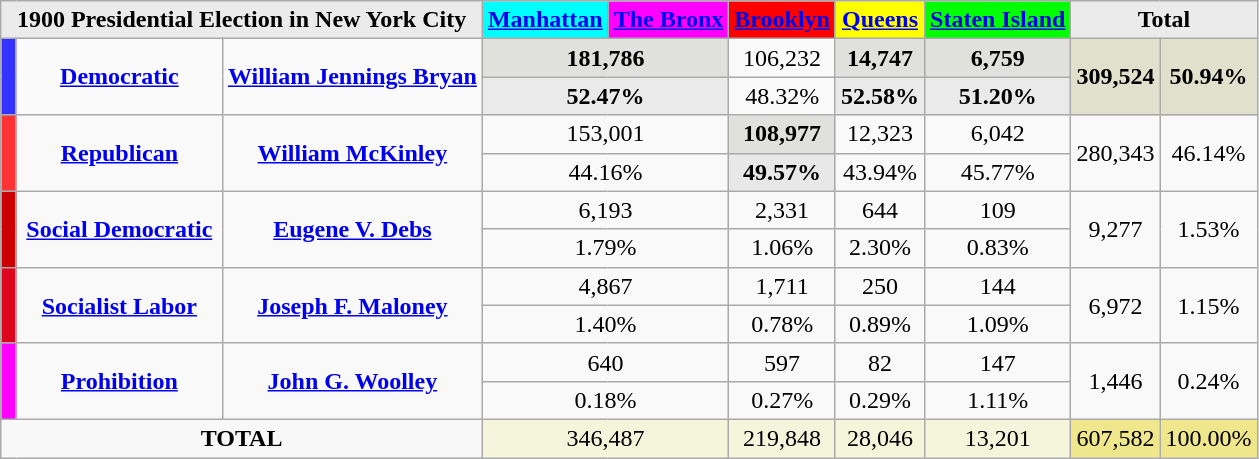<table class="wikitable"  style="text-align:center;">
<tr style="text-align:center;">
<td colspan="3"  style="background:#ebebeb;"><strong>1900 Presidential Election in New York City</strong></td>
<td style="background:aqua;"><strong><a href='#'>Manhattan</a></strong></td>
<td style="background:magenta;"><strong><a href='#'>The Bronx</a></strong></td>
<td style="background:red;"><strong><a href='#'>Brooklyn</a></strong></td>
<td style="background:yellow;"><strong><a href='#'>Queens</a></strong></td>
<td style="background:lime;"><strong><a href='#'>Staten Island</a></strong></td>
<td colspan="2" style="background:#ebebeb;"><strong>Total</strong></td>
</tr>
<tr style="background:#e0e0dd;">
<th rowspan="2" style="background-color:#3333FF; width: 3px"></th>
<td rowspan="2" style="background:#fafafa; width: 130px"><strong><a href='#'>Democratic</a></strong></td>
<td rowspan="2" style="background:#fafafa; text-align:center;"><strong><a href='#'>William Jennings Bryan</a></strong></td>
<td colspan="2"><strong>181,786</strong></td>
<td style="background:#fafafa;">106,232</td>
<td><strong>14,747</strong></td>
<td><strong>6,759</strong></td>
<td rowspan="2" style="background:#e0e0cc;"><strong>309,524</strong></td>
<td rowspan="2" style="background:#e0e0cc;"><strong>50.94%</strong></td>
</tr>
<tr style="background:#eaeaea;">
<td colspan="2"><strong>52.47%</strong></td>
<td style="background:#fafafa;">48.32%</td>
<td><strong>52.58%</strong></td>
<td><strong>51.20%</strong></td>
</tr>
<tr>
<th rowspan="2" style="background-color:#FF3333; width: 3px"></th>
<td rowspan="2" style="width: 130px"><strong><a href='#'>Republican</a></strong></td>
<td rowspan="2" style="text-align:center;"><strong><a href='#'>William McKinley</a></strong></td>
<td colspan="2">153,001</td>
<td style="background:#e0e0dd;"><strong>108,977</strong></td>
<td>12,323</td>
<td>6,042</td>
<td rowspan="2">280,343</td>
<td rowspan="2">46.14%</td>
</tr>
<tr>
<td colspan="2">44.16%</td>
<td style="background:#e8e8e8;"><strong>49.57%</strong></td>
<td>43.94%</td>
<td>45.77%</td>
</tr>
<tr>
<th rowspan="2" style="background-color:#CC0000; width: 3px"></th>
<td rowspan="2" style="width: 130px"><strong><a href='#'>Social Democratic</a></strong></td>
<td rowspan="2" style="text-align:center;"><strong><a href='#'>Eugene V. Debs</a></strong></td>
<td colspan="2">6,193</td>
<td>2,331</td>
<td>644</td>
<td>109</td>
<td rowspan="2">9,277</td>
<td rowspan="2">1.53%</td>
</tr>
<tr>
<td colspan="2">1.79%</td>
<td>1.06%</td>
<td>2.30%</td>
<td>0.83%</td>
</tr>
<tr>
<th rowspan="2" style="background-color:#DD051D; width: 3px"></th>
<td rowspan="2" style="width: 130px"><strong><a href='#'>Socialist Labor</a></strong></td>
<td rowspan="2" style="text-align:center;"><strong><a href='#'>Joseph F. Maloney</a></strong></td>
<td colspan="2">4,867</td>
<td>1,711</td>
<td>250</td>
<td>144</td>
<td rowspan="2">6,972</td>
<td rowspan="2">1.15%</td>
</tr>
<tr>
<td colspan="2">1.40%</td>
<td>0.78%</td>
<td>0.89%</td>
<td>1.09%</td>
</tr>
<tr>
<th rowspan="2" style="background-color:#FF00FF; width: 3px"></th>
<td rowspan="2" style="width: 130px"><strong><a href='#'>Prohibition</a></strong></td>
<td rowspan="2" style="text-align:center;"><strong><a href='#'>John G. Woolley</a></strong></td>
<td colspan="2">640</td>
<td>597</td>
<td>82</td>
<td>147</td>
<td rowspan="2">1,446</td>
<td rowspan="2">0.24%</td>
</tr>
<tr>
<td colspan="2">0.18%</td>
<td>0.27%</td>
<td>0.29%</td>
<td>1.11%</td>
</tr>
<tr style="background:beige;">
<td colspan="3" style="background:#f8f8f8;"><strong>TOTAL</strong></td>
<td colspan="2">346,487</td>
<td>219,848</td>
<td>28,046</td>
<td>13,201</td>
<td bgcolor="khaki">607,582</td>
<td bgcolor="khaki">100.00%</td>
</tr>
</table>
